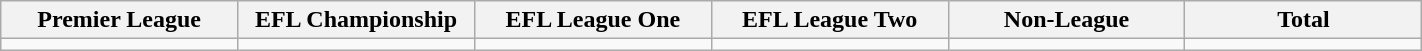<table class="wikitable">
<tr>
<th width="15%">Premier League</th>
<th width="15%">EFL Championship</th>
<th width="15%">EFL League One</th>
<th width="15%">EFL League Two</th>
<th width="15%">Non-League</th>
<th width="15%">Total</th>
</tr>
<tr>
<td></td>
<td></td>
<td></td>
<td></td>
<td></td>
<td></td>
</tr>
</table>
